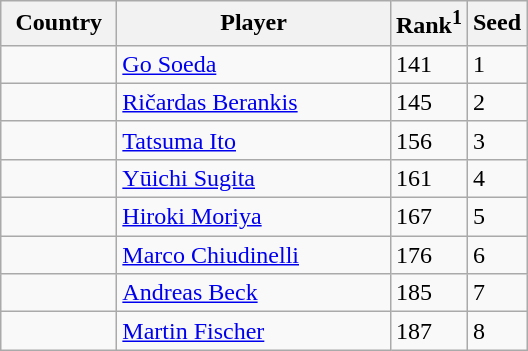<table class="sortable wikitable">
<tr>
<th width="70">Country</th>
<th width="175">Player</th>
<th>Rank<sup>1</sup></th>
<th>Seed</th>
</tr>
<tr>
<td></td>
<td><a href='#'>Go Soeda</a></td>
<td>141</td>
<td>1</td>
</tr>
<tr>
<td></td>
<td><a href='#'>Ričardas Berankis</a></td>
<td>145</td>
<td>2</td>
</tr>
<tr>
<td></td>
<td><a href='#'>Tatsuma Ito</a></td>
<td>156</td>
<td>3</td>
</tr>
<tr>
<td></td>
<td><a href='#'>Yūichi Sugita</a></td>
<td>161</td>
<td>4</td>
</tr>
<tr>
<td></td>
<td><a href='#'>Hiroki Moriya</a></td>
<td>167</td>
<td>5</td>
</tr>
<tr>
<td></td>
<td><a href='#'>Marco Chiudinelli</a></td>
<td>176</td>
<td>6</td>
</tr>
<tr>
<td></td>
<td><a href='#'>Andreas Beck</a></td>
<td>185</td>
<td>7</td>
</tr>
<tr>
<td></td>
<td><a href='#'>Martin Fischer</a></td>
<td>187</td>
<td>8</td>
</tr>
</table>
